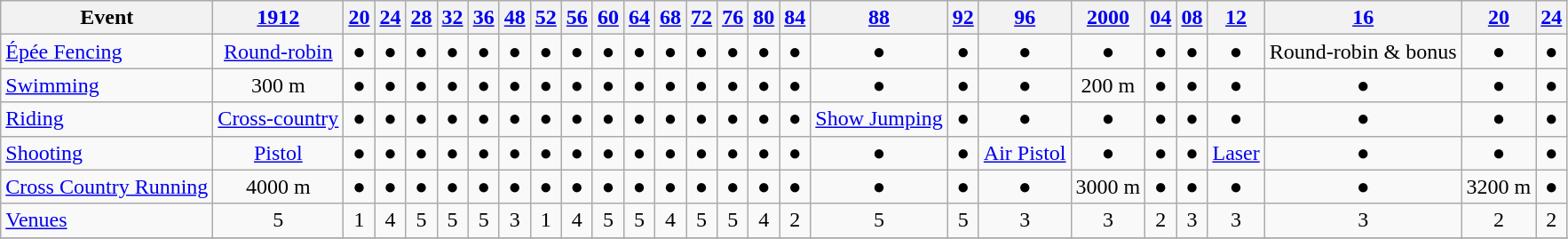<table class="wikitable" style="text-align:center">
<tr>
<th>Event</th>
<th><a href='#'>1912</a></th>
<th><a href='#'>20</a></th>
<th><a href='#'>24</a></th>
<th><a href='#'>28</a></th>
<th><a href='#'>32</a></th>
<th><a href='#'>36</a></th>
<th><a href='#'>48</a></th>
<th><a href='#'>52</a></th>
<th><a href='#'>56</a></th>
<th><a href='#'>60</a></th>
<th><a href='#'>64</a></th>
<th><a href='#'>68</a></th>
<th><a href='#'>72</a></th>
<th><a href='#'>76</a></th>
<th><a href='#'>80</a></th>
<th><a href='#'>84</a></th>
<th><a href='#'>88</a></th>
<th><a href='#'>92</a></th>
<th><a href='#'>96</a></th>
<th><a href='#'>2000</a></th>
<th><a href='#'>04</a></th>
<th><a href='#'>08</a></th>
<th><a href='#'>12</a></th>
<th><a href='#'>16</a></th>
<th><a href='#'>20</a></th>
<th><a href='#'>24</a></th>
</tr>
<tr>
<td align=left><a href='#'>Épée Fencing</a></td>
<td><a href='#'>Round-robin</a></td>
<td>●</td>
<td>●</td>
<td>●</td>
<td>●</td>
<td>●</td>
<td>●</td>
<td>●</td>
<td>●</td>
<td>●</td>
<td>●</td>
<td>●</td>
<td>●</td>
<td>●</td>
<td>●</td>
<td>●</td>
<td>●</td>
<td>●</td>
<td>●</td>
<td>●</td>
<td>●</td>
<td>●</td>
<td>●</td>
<td>Round-robin & bonus</td>
<td>●</td>
<td>●</td>
</tr>
<tr>
<td align=left><a href='#'>Swimming</a></td>
<td>300 m</td>
<td>●</td>
<td>●</td>
<td>●</td>
<td>●</td>
<td>●</td>
<td>●</td>
<td>●</td>
<td>●</td>
<td>●</td>
<td>●</td>
<td>●</td>
<td>●</td>
<td>●</td>
<td>●</td>
<td>●</td>
<td>●</td>
<td>●</td>
<td>●</td>
<td>200 m</td>
<td>●</td>
<td>●</td>
<td>●</td>
<td>●</td>
<td>●</td>
<td>●</td>
</tr>
<tr>
<td align=left><a href='#'>Riding</a></td>
<td><a href='#'>Cross-country</a></td>
<td>●</td>
<td>●</td>
<td>●</td>
<td>●</td>
<td>●</td>
<td>●</td>
<td>●</td>
<td>●</td>
<td>●</td>
<td>●</td>
<td>●</td>
<td>●</td>
<td>●</td>
<td>●</td>
<td>●</td>
<td><a href='#'>Show Jumping</a></td>
<td>●</td>
<td>●</td>
<td>●</td>
<td>●</td>
<td>●</td>
<td>●</td>
<td>●</td>
<td>●</td>
<td>●</td>
</tr>
<tr>
<td align=left><a href='#'>Shooting</a></td>
<td><a href='#'>Pistol</a></td>
<td>●</td>
<td>●</td>
<td>●</td>
<td>●</td>
<td>●</td>
<td>●</td>
<td>●</td>
<td>●</td>
<td>●</td>
<td>●</td>
<td>●</td>
<td>●</td>
<td>●</td>
<td>●</td>
<td>●</td>
<td>●</td>
<td>●</td>
<td><a href='#'>Air Pistol</a></td>
<td>●</td>
<td>●</td>
<td>●</td>
<td><a href='#'>Laser</a></td>
<td>●</td>
<td>●</td>
<td>●</td>
</tr>
<tr>
<td align=left><a href='#'>Cross Country Running</a></td>
<td>4000 m</td>
<td>●</td>
<td>●</td>
<td>●</td>
<td>●</td>
<td>●</td>
<td>●</td>
<td>●</td>
<td>●</td>
<td>●</td>
<td>●</td>
<td>●</td>
<td>●</td>
<td>●</td>
<td>●</td>
<td>●</td>
<td>●</td>
<td>●</td>
<td>●</td>
<td>3000 m</td>
<td>●</td>
<td>●</td>
<td>●</td>
<td>●</td>
<td>3200 m</td>
<td>●</td>
</tr>
<tr>
<td align=left><a href='#'>Venues</a></td>
<td>5</td>
<td>1</td>
<td>4</td>
<td>5</td>
<td>5</td>
<td>5</td>
<td>3</td>
<td>1</td>
<td>4</td>
<td>5</td>
<td>5</td>
<td>4</td>
<td>5</td>
<td>5</td>
<td>4</td>
<td>2</td>
<td>5</td>
<td>5</td>
<td>3</td>
<td>3</td>
<td>2</td>
<td>3</td>
<td>3</td>
<td>3</td>
<td>2</td>
<td>2</td>
</tr>
<tr>
</tr>
</table>
